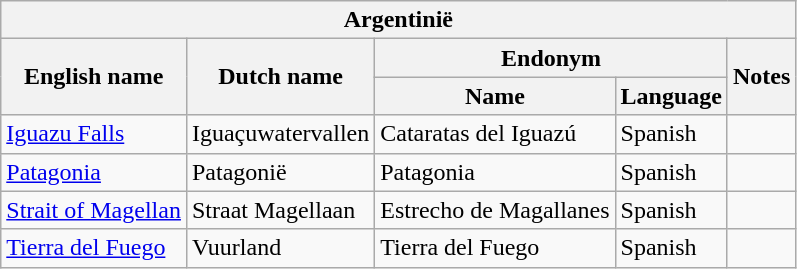<table class="wikitable sortable">
<tr>
<th colspan="5"> Argentinië</th>
</tr>
<tr>
<th rowspan="2">English name</th>
<th rowspan="2">Dutch name</th>
<th colspan="2">Endonym</th>
<th rowspan="2">Notes</th>
</tr>
<tr>
<th>Name</th>
<th>Language</th>
</tr>
<tr>
<td><a href='#'>Iguazu Falls</a></td>
<td>Iguaçuwatervallen</td>
<td>Cataratas del Iguazú</td>
<td>Spanish</td>
<td></td>
</tr>
<tr>
<td><a href='#'>Patagonia</a></td>
<td>Patagonië</td>
<td>Patagonia</td>
<td>Spanish</td>
<td></td>
</tr>
<tr>
<td><a href='#'>Strait of Magellan</a></td>
<td>Straat Magellaan</td>
<td>Estrecho de Magallanes</td>
<td>Spanish</td>
<td></td>
</tr>
<tr>
<td><a href='#'>Tierra del Fuego</a></td>
<td>Vuurland</td>
<td>Tierra del Fuego</td>
<td>Spanish</td>
<td></td>
</tr>
</table>
